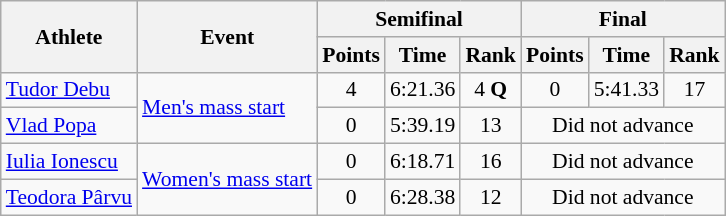<table class="wikitable" style="font-size:90%">
<tr>
<th rowspan=2>Athlete</th>
<th rowspan=2>Event</th>
<th colspan=3>Semifinal</th>
<th colspan=3>Final</th>
</tr>
<tr>
<th>Points</th>
<th>Time</th>
<th>Rank</th>
<th>Points</th>
<th>Time</th>
<th>Rank</th>
</tr>
<tr align=center>
<td align=left><a href='#'>Tudor Debu</a></td>
<td align=left rowspan=2><a href='#'>Men's mass start</a></td>
<td>4</td>
<td>6:21.36</td>
<td>4 <strong>Q</strong></td>
<td>0</td>
<td>5:41.33</td>
<td>17</td>
</tr>
<tr align=center>
<td align=left><a href='#'>Vlad Popa</a></td>
<td>0</td>
<td>5:39.19</td>
<td>13</td>
<td colspan=3>Did not advance</td>
</tr>
<tr align=center>
<td align=left><a href='#'>Iulia Ionescu</a></td>
<td align=left rowspan=2><a href='#'>Women's mass start</a></td>
<td>0</td>
<td>6:18.71</td>
<td>16</td>
<td colspan=3>Did not advance</td>
</tr>
<tr align=center>
<td align=left><a href='#'>Teodora Pârvu</a></td>
<td>0</td>
<td>6:28.38</td>
<td>12</td>
<td colspan=3>Did not advance</td>
</tr>
</table>
